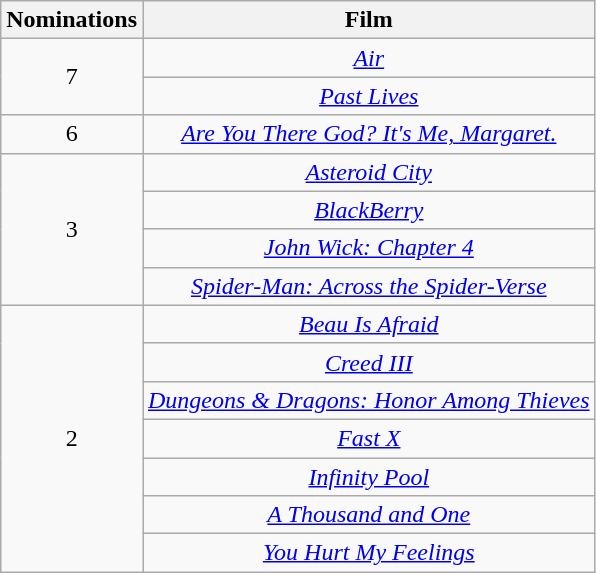<table class="wikitable" rowspan="2" style="text-align:center" background: #f6e39c;>
<tr>
<th scope="col" style="width:55px;">Nominations</th>
<th scope="col" style="text-align:center;">Film</th>
</tr>
<tr>
<td style="text-align:center" rowspan="2">7</td>
<td><em><a href='#'>Air</a></em></td>
</tr>
<tr>
<td><em><a href='#'>Past Lives</a></em></td>
</tr>
<tr>
<td style="text-align:center">6</td>
<td><em><a href='#'>Are You There God? It's Me, Margaret.</a></em></td>
</tr>
<tr>
<td rowspan="4" style="text-align:center">3</td>
<td><em><a href='#'>Asteroid City</a></em></td>
</tr>
<tr>
<td><em><a href='#'>BlackBerry</a></em></td>
</tr>
<tr>
<td><em><a href='#'>John Wick: Chapter 4</a></em></td>
</tr>
<tr>
<td><em><a href='#'>Spider-Man: Across the Spider-Verse</a></em></td>
</tr>
<tr>
<td rowspan="7" style="text-align:center">2</td>
<td><em><a href='#'>Beau Is Afraid</a></em></td>
</tr>
<tr>
<td><em><a href='#'>Creed III</a></em></td>
</tr>
<tr>
<td><em><a href='#'>Dungeons & Dragons: Honor Among Thieves</a></em></td>
</tr>
<tr>
<td><em><a href='#'>Fast X</a></em></td>
</tr>
<tr>
<td><em><a href='#'>Infinity Pool</a></em></td>
</tr>
<tr>
<td><em><a href='#'>A Thousand and One</a></em></td>
</tr>
<tr>
<td><em><a href='#'>You Hurt My Feelings</a></em></td>
</tr>
</table>
